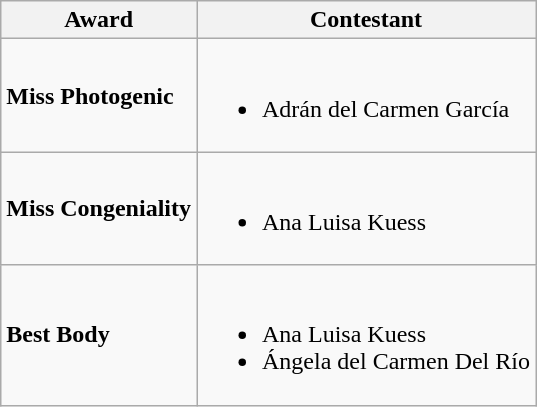<table class="wikitable">
<tr>
<th>Award</th>
<th>Contestant</th>
</tr>
<tr>
<td><strong>Miss Photogenic</strong></td>
<td><br><ul><li>Adrán del Carmen García</li></ul></td>
</tr>
<tr>
<td><strong>Miss Congeniality</strong></td>
<td><br><ul><li>Ana Luisa Kuess</li></ul></td>
</tr>
<tr>
<td><strong>Best Body</strong></td>
<td><br><ul><li>Ana Luisa Kuess</li><li>Ángela del Carmen Del Río</li></ul></td>
</tr>
</table>
